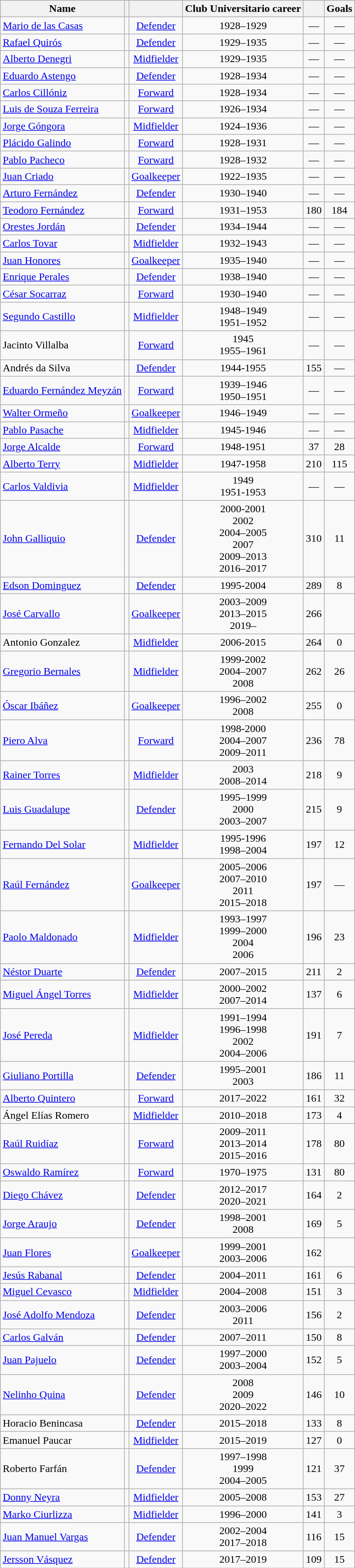<table class="wikitable sortable" style="text-align:center;">
<tr>
<th>Name</th>
<th></th>
<th></th>
<th>Club Universitario career</th>
<th data-sort-type="number"></th>
<th data-sort-type="number">Goals</th>
</tr>
<tr>
<td align="left"><a href='#'>Mario de las Casas</a></td>
<td></td>
<td data-sort-value="3"><a href='#'>Defender</a></td>
<td>1928–1929</td>
<td>—</td>
<td>—</td>
</tr>
<tr>
<td align="left"><a href='#'>Rafael Quirós</a></td>
<td></td>
<td><a href='#'>Defender</a></td>
<td>1929–1935</td>
<td>—</td>
<td>—</td>
</tr>
<tr>
<td align="left"><a href='#'>Alberto Denegri</a></td>
<td></td>
<td><a href='#'>Midfielder</a></td>
<td>1929–1935</td>
<td>—</td>
<td>—</td>
</tr>
<tr>
<td align="left"><a href='#'>Eduardo Astengo</a></td>
<td></td>
<td><a href='#'>Defender</a></td>
<td>1928–1934</td>
<td>—</td>
<td>—</td>
</tr>
<tr>
<td align="left"><a href='#'>Carlos Cillóniz</a></td>
<td></td>
<td><a href='#'>Forward</a></td>
<td>1928–1934</td>
<td>—</td>
<td>—</td>
</tr>
<tr>
<td align="left"><a href='#'>Luis de Souza Ferreira</a></td>
<td></td>
<td><a href='#'>Forward</a></td>
<td>1926–1934</td>
<td>—</td>
<td>—</td>
</tr>
<tr>
<td align="left"><a href='#'>Jorge Góngora</a></td>
<td></td>
<td><a href='#'>Midfielder</a></td>
<td>1924–1936</td>
<td>—</td>
<td>—</td>
</tr>
<tr>
<td align="left"><a href='#'>Plácido Galindo</a></td>
<td></td>
<td><a href='#'>Forward</a></td>
<td>1928–1931</td>
<td>—</td>
<td>—</td>
</tr>
<tr>
<td align="left"><a href='#'>Pablo Pacheco</a></td>
<td></td>
<td><a href='#'>Forward</a></td>
<td>1928–1932</td>
<td>—</td>
<td>—</td>
</tr>
<tr>
<td align="left"><a href='#'>Juan Criado</a></td>
<td></td>
<td><a href='#'>Goalkeeper</a></td>
<td>1922–1935</td>
<td>—</td>
<td>—</td>
</tr>
<tr>
<td align="left"><a href='#'>Arturo Fernández</a></td>
<td></td>
<td><a href='#'>Defender</a></td>
<td>1930–1940</td>
<td>—</td>
<td>—</td>
</tr>
<tr>
<td align="left"><a href='#'>Teodoro Fernández</a></td>
<td></td>
<td><a href='#'>Forward</a></td>
<td>1931–1953</td>
<td>180</td>
<td>184</td>
</tr>
<tr>
<td align="left"><a href='#'>Orestes Jordán</a></td>
<td></td>
<td><a href='#'>Defender</a></td>
<td>1934–1944</td>
<td>—</td>
<td>—</td>
</tr>
<tr>
<td align="left"><a href='#'>Carlos Tovar</a></td>
<td></td>
<td><a href='#'>Midfielder</a></td>
<td>1932–1943</td>
<td>—</td>
<td>—</td>
</tr>
<tr>
<td align="left"><a href='#'>Juan Honores</a></td>
<td></td>
<td><a href='#'>Goalkeeper</a></td>
<td>1935–1940</td>
<td>—</td>
<td>—</td>
</tr>
<tr>
<td align="left"><a href='#'>Enrique Perales</a></td>
<td></td>
<td><a href='#'>Defender</a></td>
<td>1938–1940</td>
<td>—</td>
<td>—</td>
</tr>
<tr>
<td align="left"><a href='#'>César Socarraz</a></td>
<td></td>
<td><a href='#'>Forward</a></td>
<td>1930–1940</td>
<td>—</td>
<td>—</td>
</tr>
<tr>
<td align="left"><a href='#'>Segundo Castillo</a></td>
<td></td>
<td><a href='#'>Midfielder</a></td>
<td>1948–1949<br>1951–1952</td>
<td>—</td>
<td>—</td>
</tr>
<tr>
<td align="left">Jacinto Villalba</td>
<td></td>
<td><a href='#'>Forward</a></td>
<td>1945<br>1955–1961</td>
<td>—</td>
<td>—</td>
</tr>
<tr>
<td align="left">Andrés da Silva</td>
<td></td>
<td><a href='#'>Defender</a></td>
<td>1944-1955</td>
<td>155</td>
<td>—</td>
</tr>
<tr>
<td align="left"><a href='#'>Eduardo Fernández Meyzán</a></td>
<td></td>
<td><a href='#'>Forward</a></td>
<td>1939–1946<br>1950–1951</td>
<td>—</td>
<td>—</td>
</tr>
<tr>
<td align="left"><a href='#'>Walter Ormeño</a></td>
<td></td>
<td><a href='#'>Goalkeeper</a></td>
<td>1946–1949</td>
<td>—</td>
<td>—</td>
</tr>
<tr>
<td align="left"><a href='#'>Pablo Pasache</a></td>
<td></td>
<td><a href='#'>Midfielder</a></td>
<td>1945-1946</td>
<td>—</td>
<td>—</td>
</tr>
<tr>
<td align="left"><a href='#'>Jorge Alcalde</a></td>
<td></td>
<td><a href='#'>Forward</a></td>
<td>1948-1951</td>
<td>37</td>
<td>28</td>
</tr>
<tr>
<td align="left"><a href='#'>Alberto Terry</a></td>
<td></td>
<td><a href='#'>Midfielder</a></td>
<td>1947-1958</td>
<td>210</td>
<td>115</td>
</tr>
<tr>
<td align="left"><a href='#'>Carlos Valdivia</a></td>
<td></td>
<td><a href='#'>Midfielder</a></td>
<td>1949<br>1951-1953</td>
<td>—</td>
<td>—</td>
</tr>
<tr>
<td align="left"><a href='#'>John Galliquio</a></td>
<td></td>
<td><a href='#'>Defender</a></td>
<td>2000-2001 <br> 2002 <br> 2004–2005 <br> 2007 <br> 2009–2013 <br> 2016–2017</td>
<td>310</td>
<td>11</td>
</tr>
<tr>
<td align="left"><a href='#'>Edson Dominguez</a></td>
<td></td>
<td><a href='#'>Defender</a></td>
<td>1995-2004</td>
<td>289</td>
<td>8</td>
</tr>
<tr>
<td align="left"><a href='#'>José Carvallo</a></td>
<td></td>
<td><a href='#'>Goalkeeper</a></td>
<td>2003–2009<br> 2013–2015<br> 2019–</td>
<td>266</td>
<td></td>
</tr>
<tr>
<td align="left">Antonio Gonzalez</td>
<td></td>
<td><a href='#'>Midfielder</a></td>
<td>2006-2015</td>
<td>264</td>
<td>0</td>
</tr>
<tr>
<td align="left"><a href='#'>Gregorio Bernales</a></td>
<td></td>
<td><a href='#'>Midfielder</a></td>
<td>1999-2002 <br> 2004–2007 <br> 2008</td>
<td>262</td>
<td>26</td>
</tr>
<tr>
<td align="left"><a href='#'>Óscar Ibáñez</a></td>
<td></td>
<td><a href='#'>Goalkeeper</a></td>
<td>1996–2002 <br> 2008</td>
<td>255</td>
<td>0</td>
</tr>
<tr>
<td align="left"><a href='#'>Piero Alva</a></td>
<td></td>
<td><a href='#'>Forward</a></td>
<td>1998-2000 <br> 2004–2007 <br> 2009–2011</td>
<td>236</td>
<td>78</td>
</tr>
<tr>
<td align="left"><a href='#'>Rainer Torres</a></td>
<td></td>
<td><a href='#'>Midfielder</a></td>
<td>2003 <br> 2008–2014</td>
<td>218</td>
<td>9</td>
</tr>
<tr>
<td align="left"><a href='#'>Luis Guadalupe</a></td>
<td></td>
<td><a href='#'>Defender</a></td>
<td>1995–1999 <br> 2000 <br> 2003–2007</td>
<td>215</td>
<td>9</td>
</tr>
<tr>
<td align="left"><a href='#'>Fernando Del Solar</a></td>
<td></td>
<td><a href='#'>Midfielder</a></td>
<td>1995-1996 <br> 1998–2004</td>
<td>197</td>
<td>12</td>
</tr>
<tr>
<td align="left"><a href='#'>Raúl Fernández</a></td>
<td></td>
<td><a href='#'>Goalkeeper</a></td>
<td>2005–2006 <br> 2007–2010 <br> 2011 <br> 2015–2018</td>
<td>197</td>
<td>—</td>
</tr>
<tr>
<td align="left"><a href='#'>Paolo Maldonado</a></td>
<td></td>
<td><a href='#'>Midfielder</a></td>
<td>1993–1997 <br> 1999–2000 <br> 2004 <br> 2006</td>
<td>196</td>
<td>23</td>
</tr>
<tr>
<td align="left"><a href='#'>Néstor Duarte</a></td>
<td></td>
<td><a href='#'>Defender</a></td>
<td>2007–2015</td>
<td>211</td>
<td>2</td>
</tr>
<tr>
<td align="left"><a href='#'>Miguel Ángel Torres</a></td>
<td></td>
<td><a href='#'>Midfielder</a></td>
<td>2000–2002 <br>2007–2014</td>
<td>137</td>
<td>6</td>
</tr>
<tr>
<td align="left"><a href='#'>José Pereda</a></td>
<td></td>
<td><a href='#'>Midfielder</a></td>
<td>1991–1994 <br> 1996–1998 <br> 2002 <br> 2004–2006</td>
<td>191</td>
<td>7</td>
</tr>
<tr>
<td align="left"><a href='#'>Giuliano Portilla</a></td>
<td></td>
<td><a href='#'>Defender</a></td>
<td>1995–2001 <br> 2003</td>
<td>186</td>
<td>11</td>
</tr>
<tr>
<td align="left"><a href='#'>Alberto Quintero</a></td>
<td></td>
<td><a href='#'>Forward</a></td>
<td>2017–2022</td>
<td>161</td>
<td>32</td>
</tr>
<tr>
<td align="left">Ángel Elías Romero</td>
<td></td>
<td><a href='#'>Midfielder</a></td>
<td>2010–2018</td>
<td>173</td>
<td>4</td>
</tr>
<tr>
<td align="left"><a href='#'>Raúl Ruidíaz</a></td>
<td></td>
<td><a href='#'>Forward</a></td>
<td>2009–2011 <br> 2013–2014<br> 2015–2016</td>
<td>178</td>
<td>80</td>
</tr>
<tr>
<td align="left"><a href='#'>Oswaldo Ramírez</a></td>
<td></td>
<td><a href='#'>Forward</a></td>
<td>1970–1975</td>
<td>131</td>
<td>80</td>
</tr>
<tr>
<td align="left"><a href='#'>Diego Chávez</a></td>
<td></td>
<td><a href='#'>Defender</a></td>
<td>2012–2017 <br> 2020–2021</td>
<td>164</td>
<td>2</td>
</tr>
<tr>
<td align="left"><a href='#'>Jorge Araujo</a></td>
<td></td>
<td><a href='#'>Defender</a></td>
<td>1998–2001 <br> 2008</td>
<td>169</td>
<td>5</td>
</tr>
<tr>
<td align="left"><a href='#'>Juan Flores</a></td>
<td></td>
<td><a href='#'>Goalkeeper</a></td>
<td>1999–2001 <br> 2003–2006</td>
<td>162</td>
<td></td>
</tr>
<tr>
<td align="left"><a href='#'>Jesús Rabanal</a></td>
<td></td>
<td><a href='#'>Defender</a></td>
<td>2004–2011</td>
<td>161</td>
<td>6</td>
</tr>
<tr>
<td align="left"><a href='#'>Miguel Cevasco</a></td>
<td></td>
<td><a href='#'>Midfielder</a></td>
<td>2004–2008</td>
<td>151</td>
<td>3</td>
</tr>
<tr>
<td align="left"><a href='#'>José Adolfo Mendoza</a></td>
<td></td>
<td><a href='#'>Defender</a></td>
<td>2003–2006 <br> 2011</td>
<td>156</td>
<td>2</td>
</tr>
<tr>
<td align="left"><a href='#'>Carlos Galván</a></td>
<td></td>
<td><a href='#'>Defender</a></td>
<td>2007–2011</td>
<td>150</td>
<td>8</td>
</tr>
<tr>
<td align="left"><a href='#'>Juan Pajuelo</a></td>
<td></td>
<td><a href='#'>Defender</a></td>
<td>1997–2000 <br> 2003–2004</td>
<td>152</td>
<td>5</td>
</tr>
<tr>
<td align="left"><a href='#'>Nelinho Quina</a></td>
<td></td>
<td><a href='#'>Defender</a></td>
<td>2008 <br> 2009 <br> 2020–2022</td>
<td>146</td>
<td>10</td>
</tr>
<tr>
<td align="left">Horacio Benincasa</td>
<td></td>
<td><a href='#'>Defender</a></td>
<td>2015–2018</td>
<td>133</td>
<td>8</td>
</tr>
<tr>
<td align="left">Emanuel Paucar</td>
<td></td>
<td><a href='#'>Midfielder</a></td>
<td>2015–2019</td>
<td>127</td>
<td>0</td>
</tr>
<tr>
<td align="left">Roberto Farfán</td>
<td></td>
<td><a href='#'>Defender</a></td>
<td>1997–1998<br> 1999<br>2004–2005</td>
<td>121</td>
<td>37</td>
</tr>
<tr>
<td align="left"><a href='#'>Donny Neyra</a></td>
<td></td>
<td><a href='#'>Midfielder</a></td>
<td>2005–2008</td>
<td>153</td>
<td>27</td>
</tr>
<tr>
<td align="left"><a href='#'>Marko Ciurlizza</a></td>
<td></td>
<td><a href='#'>Midfielder</a></td>
<td>1996–2000</td>
<td>141</td>
<td>3</td>
</tr>
<tr>
<td align="left"><a href='#'>Juan Manuel Vargas</a></td>
<td></td>
<td><a href='#'>Defender</a></td>
<td>2002–2004<br> 2017–2018</td>
<td>116</td>
<td>15</td>
</tr>
<tr>
<td align="left"><a href='#'>Jersson Vásquez</a></td>
<td></td>
<td><a href='#'>Defender</a></td>
<td>2017–2019</td>
<td>109</td>
<td>15</td>
</tr>
</table>
